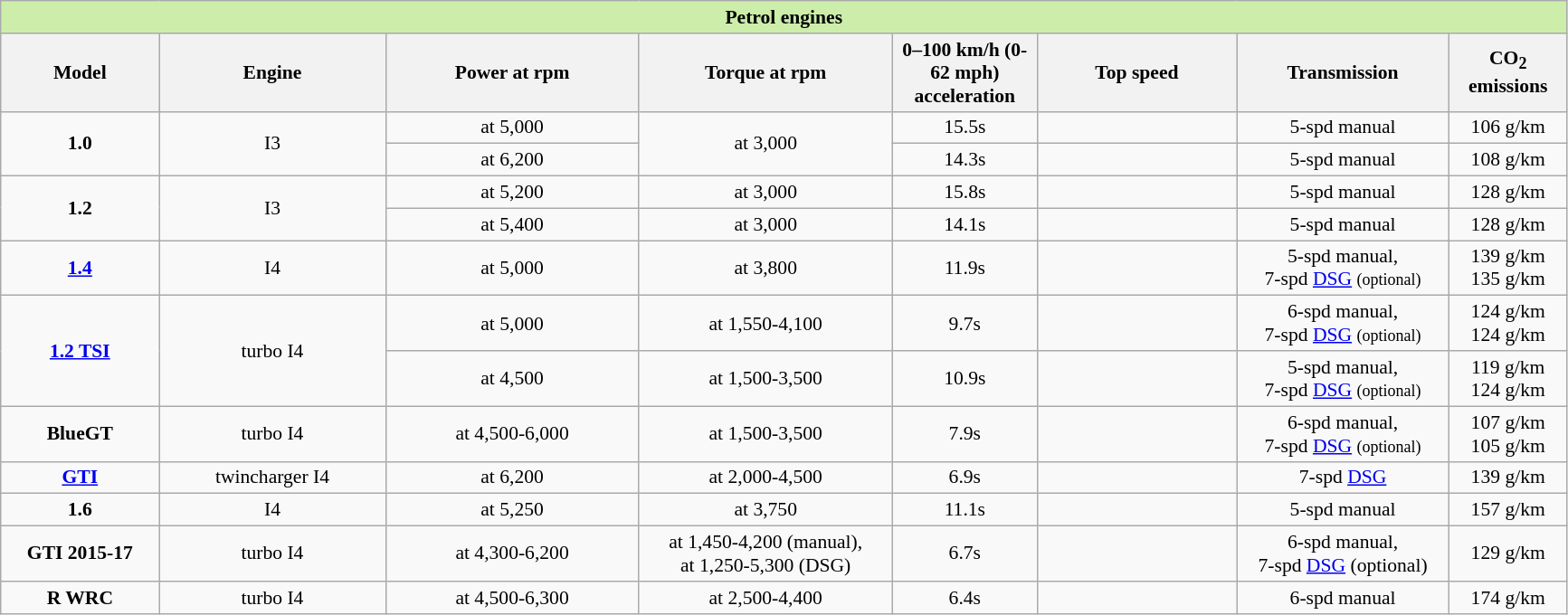<table class="wikitable" style="text-align:center; font-size:90%;">
<tr>
<th colspan="8" style="width:400px; background:#cea;">Petrol engines</th>
</tr>
<tr style="background:#dcdcdc; text-align:center; vertical-align:middle;">
<th style="width:110px;">Model</th>
<th style="width:160px;">Engine</th>
<th style="width:180px;">Power at rpm</th>
<th style="width:180px;">Torque at rpm</th>
<th style="width:100px;">0–100 km/h (0-62 mph) acceleration</th>
<th style="width:140px;">Top speed</th>
<th style="width:150px;">Transmission</th>
<th style="width:80px;">CO<sub>2</sub><br>emissions</th>
</tr>
<tr>
<td rowspan="2"><strong>1.0</strong></td>
<td rowspan="2"> I3</td>
<td> at 5,000</td>
<td rowspan="2"> at 3,000</td>
<td>15.5s</td>
<td></td>
<td>5-spd manual</td>
<td>106 g/km</td>
</tr>
<tr>
<td> at 6,200</td>
<td>14.3s</td>
<td></td>
<td>5-spd manual</td>
<td>108 g/km</td>
</tr>
<tr>
<td rowspan="2"><strong>1.2</strong></td>
<td rowspan="2"> I3</td>
<td> at 5,200</td>
<td> at 3,000</td>
<td>15.8s</td>
<td></td>
<td>5-spd manual</td>
<td>128 g/km</td>
</tr>
<tr>
<td> at 5,400</td>
<td> at 3,000</td>
<td>14.1s</td>
<td></td>
<td>5-spd manual</td>
<td>128 g/km</td>
</tr>
<tr>
<td><strong><a href='#'>1.4</a></strong></td>
<td> I4</td>
<td> at 5,000</td>
<td> at 3,800</td>
<td>11.9s</td>
<td></td>
<td>5-spd manual,<br>7-spd <a href='#'>DSG</a> <small>(optional)</small></td>
<td>139 g/km <br>135 g/km</td>
</tr>
<tr>
<td rowspan="2"><strong><a href='#'>1.2 TSI</a></strong></td>
<td rowspan="2"> turbo I4</td>
<td> at 5,000</td>
<td> at 1,550-4,100</td>
<td>9.7s</td>
<td></td>
<td>6-spd manual,<br>7-spd <a href='#'>DSG</a> <small>(optional)</small></td>
<td>124 g/km <br> 124 g/km</td>
</tr>
<tr>
<td> at 4,500</td>
<td> at 1,500-3,500</td>
<td>10.9s</td>
<td></td>
<td>5-spd manual,<br>7-spd <a href='#'>DSG</a> <small>(optional)</small></td>
<td>119 g/km <br> 124 g/km</td>
</tr>
<tr>
<td><strong>BlueGT</strong></td>
<td> turbo I4</td>
<td> at 4,500-6,000</td>
<td> at 1,500-3,500</td>
<td>7.9s</td>
<td></td>
<td>6-spd manual,<br>7-spd <a href='#'>DSG</a> <small>(optional)</small></td>
<td>107 g/km <br> 105 g/km</td>
</tr>
<tr>
<td><strong><a href='#'>GTI</a></strong></td>
<td> twincharger I4</td>
<td> at 6,200</td>
<td> at 2,000-4,500</td>
<td>6.9s</td>
<td></td>
<td>7-spd <a href='#'>DSG</a></td>
<td>139 g/km</td>
</tr>
<tr>
<td><strong>1.6</strong></td>
<td> I4</td>
<td> at 5,250</td>
<td> at 3,750</td>
<td>11.1s</td>
<td></td>
<td>5-spd manual</td>
<td>157 g/km</td>
</tr>
<tr>
<td><strong>GTI 2015-17</strong></td>
<td> turbo I4</td>
<td> at 4,300-6,200</td>
<td> at 1,450-4,200 (manual),<br> at 1,250-5,300 (DSG)</td>
<td>6.7s</td>
<td></td>
<td>6-spd manual,<br>7-spd <a href='#'>DSG</a> (optional)</td>
<td>129 g/km</td>
</tr>
<tr>
<td><strong>R WRC</strong></td>
<td> turbo I4</td>
<td> at 4,500-6,300</td>
<td> at 2,500-4,400</td>
<td>6.4s</td>
<td></td>
<td>6-spd manual</td>
<td>174 g/km</td>
</tr>
</table>
